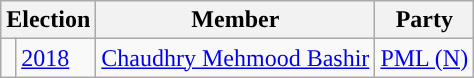<table class="wikitable">
<tr>
<th colspan="2">Election</th>
<th>Member</th>
<th>Party</th>
</tr>
<tr>
<td style="background-color: "></td>
<td><a href='#'>2018</a></td>
<td><a href='#'>Chaudhry Mehmood Bashir</a></td>
<td><a href='#'>PML (N)</a></td>
</tr>
</table>
